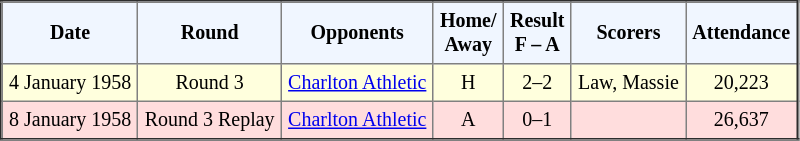<table border="2" cellpadding="4" style="border-collapse:collapse; text-align:center; font-size:smaller;">
<tr style="background:#f0f6ff;">
<th><strong>Date</strong></th>
<th><strong>Round</strong></th>
<th><strong>Opponents</strong></th>
<th><strong>Home/<br>Away</strong></th>
<th><strong>Result<br>F – A</strong></th>
<th><strong>Scorers</strong></th>
<th><strong>Attendance</strong></th>
</tr>
<tr style="background:#ffd;">
<td>4 January 1958</td>
<td>Round 3</td>
<td><a href='#'>Charlton Athletic</a></td>
<td>H</td>
<td>2–2</td>
<td>Law, Massie</td>
<td>20,223</td>
</tr>
<tr style="background:#fdd;">
<td>8 January 1958</td>
<td>Round 3 Replay</td>
<td><a href='#'>Charlton Athletic</a></td>
<td>A</td>
<td>0–1</td>
<td></td>
<td>26,637</td>
</tr>
</table>
